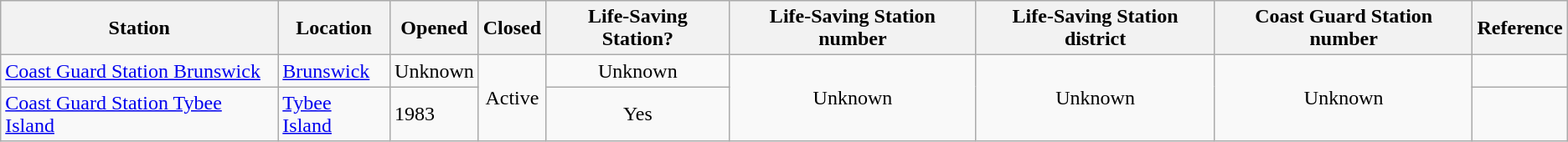<table class="wikitable sortable" style="text-align:left;">
<tr>
<th>Station</th>
<th>Location</th>
<th>Opened</th>
<th>Closed</th>
<th>Life-Saving Station?</th>
<th>Life-Saving Station number</th>
<th>Life-Saving Station district</th>
<th>Coast Guard Station number</th>
<th>Reference</th>
</tr>
<tr>
<td><a href='#'>Coast Guard Station Brunswick</a></td>
<td><a href='#'>Brunswick</a></td>
<td align="center">Unknown</td>
<td rowspan="2" align="center">Active</td>
<td align="center">Unknown</td>
<td rowspan="2" align="center">Unknown</td>
<td rowspan="2" align="center">Unknown</td>
<td rowspan="2" align="center">Unknown</td>
<td align="center"></td>
</tr>
<tr>
<td><a href='#'>Coast Guard Station Tybee Island</a></td>
<td><a href='#'>Tybee Island</a></td>
<td>1983</td>
<td align="center">Yes</td>
<td align="center"></td>
</tr>
</table>
